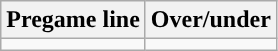<table class="wikitable">
<tr align="center">
<th>Pregame line</th>
<th>Over/under</th>
</tr>
<tr align="center">
<td></td>
<td></td>
</tr>
</table>
